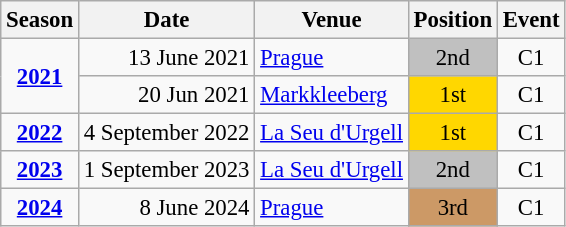<table class="wikitable" style="text-align:center; font-size:95%;">
<tr>
<th>Season</th>
<th>Date</th>
<th>Venue</th>
<th>Position</th>
<th>Event</th>
</tr>
<tr>
<td rowspan=2><strong><a href='#'>2021</a></strong></td>
<td align=right>13 June 2021</td>
<td align=left><a href='#'>Prague</a></td>
<td bgcolor=silver>2nd</td>
<td>C1</td>
</tr>
<tr>
<td align=right>20 Jun 2021</td>
<td align=left><a href='#'>Markkleeberg</a></td>
<td bgcolor=gold>1st</td>
<td>C1</td>
</tr>
<tr>
<td><strong><a href='#'>2022</a></strong></td>
<td align=right>4 September 2022</td>
<td align=left><a href='#'>La Seu d'Urgell</a></td>
<td bgcolor=gold>1st</td>
<td>C1</td>
</tr>
<tr>
<td><strong><a href='#'>2023</a></strong></td>
<td align=right>1 September 2023</td>
<td align=left><a href='#'>La Seu d'Urgell</a></td>
<td bgcolor=silver>2nd</td>
<td>C1</td>
</tr>
<tr>
<td><strong><a href='#'>2024</a></strong></td>
<td align=right>8 June 2024</td>
<td align=left><a href='#'>Prague</a></td>
<td bgcolor=cc9966>3rd</td>
<td>C1</td>
</tr>
</table>
